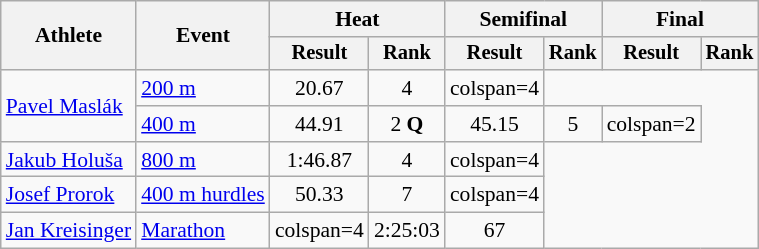<table class="wikitable" style="font-size:90%">
<tr>
<th rowspan="2">Athlete</th>
<th rowspan="2">Event</th>
<th colspan="2">Heat</th>
<th colspan="2">Semifinal</th>
<th colspan="2">Final</th>
</tr>
<tr style="font-size:95%">
<th>Result</th>
<th>Rank</th>
<th>Result</th>
<th>Rank</th>
<th>Result</th>
<th>Rank</th>
</tr>
<tr align=center>
<td align=left rowspan=2><a href='#'>Pavel Maslák</a></td>
<td align=left><a href='#'>200 m</a></td>
<td>20.67</td>
<td>4</td>
<td>colspan=4 </td>
</tr>
<tr align=center>
<td align=left><a href='#'>400 m</a></td>
<td>44.91</td>
<td>2 <strong>Q</strong></td>
<td>45.15</td>
<td>5</td>
<td>colspan=2 </td>
</tr>
<tr align=center>
<td align=left><a href='#'>Jakub Holuša</a></td>
<td align=left><a href='#'>800 m</a></td>
<td>1:46.87</td>
<td>4</td>
<td>colspan=4 </td>
</tr>
<tr align=center>
<td align=left><a href='#'>Josef Prorok</a></td>
<td align=left><a href='#'>400 m hurdles</a></td>
<td>50.33</td>
<td>7</td>
<td>colspan=4 </td>
</tr>
<tr align=center>
<td align=left><a href='#'>Jan Kreisinger</a></td>
<td align=left><a href='#'>Marathon</a></td>
<td>colspan=4 </td>
<td>2:25:03</td>
<td>67</td>
</tr>
</table>
